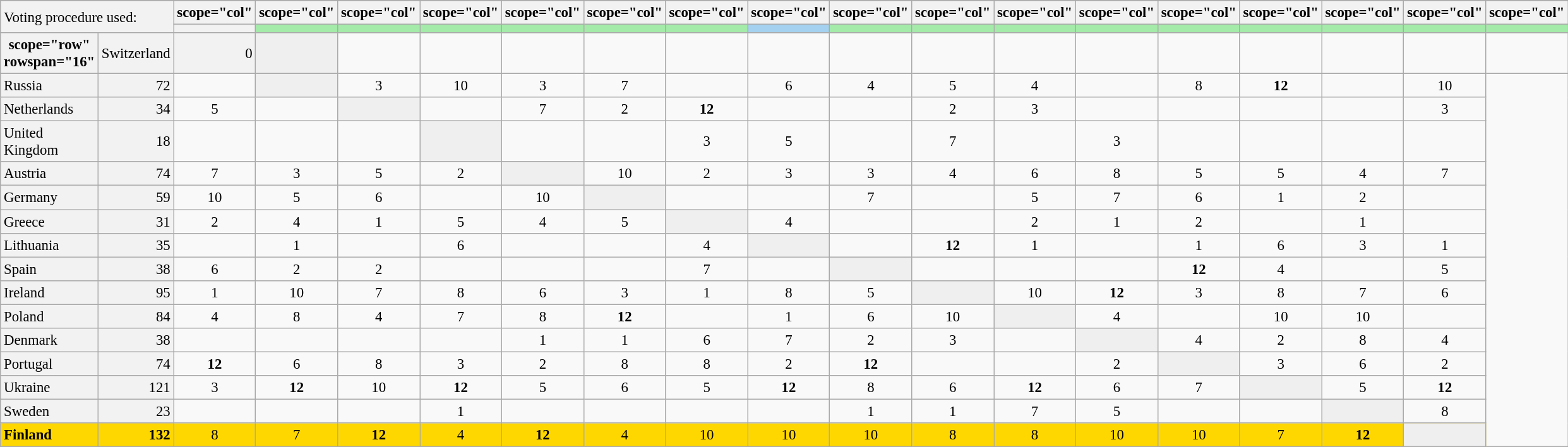<table class="wikitable" style="text-align:center; font-size:95%;">
<tr>
</tr>
<tr>
<td colspan="2" rowspan="2" style="text-align:left; background:#F2F2F2">Voting procedure used:<br></td>
<th>scope="col" </th>
<th>scope="col" </th>
<th>scope="col" </th>
<th>scope="col" </th>
<th>scope="col" </th>
<th>scope="col" </th>
<th>scope="col" </th>
<th>scope="col" </th>
<th>scope="col" </th>
<th>scope="col" </th>
<th>scope="col" </th>
<th>scope="col" </th>
<th>scope="col" </th>
<th>scope="col" </th>
<th>scope="col" </th>
<th>scope="col" </th>
<th>scope="col" </th>
</tr>
<tr>
<th style="height:2px; border-top:1px solid transparent;"></th>
<th style="background:#A4EAA9;"></th>
<th style="background:#A4EAA9;"></th>
<th style="background:#A4EAA9;"></th>
<th style="background:#A4EAA9;"></th>
<th style="background:#A4EAA9;"></th>
<th style="background:#A4EAA9;"></th>
<th style="background:#A4D1EF;"></th>
<th style="background:#A4EAA9;"></th>
<th style="background:#A4EAA9;"></th>
<th style="background:#A4EAA9;"></th>
<th style="background:#A4EAA9;"></th>
<th style="background:#A4EAA9;"></th>
<th style="background:#A4EAA9;"></th>
<th style="background:#A4EAA9;"></th>
<th style="background:#A4EAA9;"></th>
<th style="background:#A4EAA9;"></th>
</tr>
<tr>
<th>scope="row" rowspan="16" </th>
<td style="text-align:left; background:#f2f2f2;">Switzerland</td>
<td style="text-align:right; background:#f2f2f2;">0</td>
<td style="text-align:left; background:#efefef;"></td>
<td></td>
<td></td>
<td></td>
<td></td>
<td></td>
<td></td>
<td></td>
<td></td>
<td></td>
<td></td>
<td></td>
<td></td>
<td></td>
<td></td>
<td></td>
</tr>
<tr>
<td style="text-align:left; background:#f2f2f2;">Russia</td>
<td style="text-align:right; background:#f2f2f2;">72</td>
<td></td>
<td style="text-align:left; background:#efefef;"></td>
<td>3</td>
<td>10</td>
<td>3</td>
<td>7</td>
<td></td>
<td>6</td>
<td>4</td>
<td>5</td>
<td>4</td>
<td></td>
<td>8</td>
<td><strong>12</strong></td>
<td></td>
<td>10</td>
</tr>
<tr>
<td style="text-align:left; background:#f2f2f2;">Netherlands</td>
<td style="text-align:right; background:#f2f2f2;">34</td>
<td>5</td>
<td></td>
<td style="text-align:left; background:#efefef;"></td>
<td></td>
<td>7</td>
<td>2</td>
<td><strong>12</strong></td>
<td></td>
<td></td>
<td>2</td>
<td>3</td>
<td></td>
<td></td>
<td></td>
<td></td>
<td>3</td>
</tr>
<tr>
<td style="text-align:left; background:#f2f2f2;">United Kingdom</td>
<td style="text-align:right; background:#f2f2f2;">18</td>
<td></td>
<td></td>
<td></td>
<td style="text-align:left; background:#efefef;"></td>
<td></td>
<td></td>
<td>3</td>
<td>5</td>
<td></td>
<td>7</td>
<td></td>
<td>3</td>
<td></td>
<td></td>
<td></td>
<td></td>
</tr>
<tr>
<td style="text-align:left; background:#f2f2f2;">Austria</td>
<td style="text-align:right; background:#f2f2f2;">74</td>
<td>7</td>
<td>3</td>
<td>5</td>
<td>2</td>
<td style="text-align:left; background:#efefef;"></td>
<td>10</td>
<td>2</td>
<td>3</td>
<td>3</td>
<td>4</td>
<td>6</td>
<td>8</td>
<td>5</td>
<td>5</td>
<td>4</td>
<td>7</td>
</tr>
<tr>
<td style="text-align:left; background:#f2f2f2;">Germany</td>
<td style="text-align:right; background:#f2f2f2;">59</td>
<td>10</td>
<td>5</td>
<td>6</td>
<td></td>
<td>10</td>
<td style="text-align:left; background:#efefef;"></td>
<td></td>
<td></td>
<td>7</td>
<td></td>
<td>5</td>
<td>7</td>
<td>6</td>
<td>1</td>
<td>2</td>
<td></td>
</tr>
<tr>
<td style="text-align:left; background:#f2f2f2;">Greece</td>
<td style="text-align:right; background:#f2f2f2;">31</td>
<td>2</td>
<td>4</td>
<td>1</td>
<td>5</td>
<td>4</td>
<td>5</td>
<td style="text-align:left; background:#efefef;"></td>
<td>4</td>
<td></td>
<td></td>
<td>2</td>
<td>1</td>
<td>2</td>
<td></td>
<td>1</td>
<td></td>
</tr>
<tr>
<td style="text-align:left; background:#f2f2f2;">Lithuania</td>
<td style="text-align:right; background:#f2f2f2;">35</td>
<td></td>
<td>1</td>
<td></td>
<td>6</td>
<td></td>
<td></td>
<td>4</td>
<td style="text-align:left; background:#efefef;"></td>
<td></td>
<td><strong>12</strong></td>
<td>1</td>
<td></td>
<td>1</td>
<td>6</td>
<td>3</td>
<td>1</td>
</tr>
<tr>
<td style="text-align:left; background:#f2f2f2;">Spain</td>
<td style="text-align:right; background:#f2f2f2;">38</td>
<td>6</td>
<td>2</td>
<td>2</td>
<td></td>
<td></td>
<td></td>
<td>7</td>
<td></td>
<td style="text-align:left; background:#efefef;"></td>
<td></td>
<td></td>
<td></td>
<td><strong>12</strong></td>
<td>4</td>
<td></td>
<td>5</td>
</tr>
<tr>
<td style="text-align:left; background:#f2f2f2;">Ireland</td>
<td style="text-align:right; background:#f2f2f2;">95</td>
<td>1</td>
<td>10</td>
<td>7</td>
<td>8</td>
<td>6</td>
<td>3</td>
<td>1</td>
<td>8</td>
<td>5</td>
<td style="text-align:left; background:#efefef;"></td>
<td>10</td>
<td><strong>12</strong></td>
<td>3</td>
<td>8</td>
<td>7</td>
<td>6</td>
</tr>
<tr>
<td style="text-align:left; background:#f2f2f2;">Poland</td>
<td style="text-align:right; background:#f2f2f2;">84</td>
<td>4</td>
<td>8</td>
<td>4</td>
<td>7</td>
<td>8</td>
<td><strong>12</strong></td>
<td></td>
<td>1</td>
<td>6</td>
<td>10</td>
<td style="text-align:left; background:#efefef;"></td>
<td>4</td>
<td></td>
<td>10</td>
<td>10</td>
<td></td>
</tr>
<tr>
<td style="text-align:left; background:#f2f2f2;">Denmark</td>
<td style="text-align:right; background:#f2f2f2;">38</td>
<td></td>
<td></td>
<td></td>
<td></td>
<td>1</td>
<td>1</td>
<td>6</td>
<td>7</td>
<td>2</td>
<td>3</td>
<td></td>
<td style="text-align:left; background:#efefef;"></td>
<td>4</td>
<td>2</td>
<td>8</td>
<td>4</td>
</tr>
<tr>
<td style="text-align:left; background:#f2f2f2;">Portugal</td>
<td style="text-align:right; background:#f2f2f2;">74</td>
<td><strong>12</strong></td>
<td>6</td>
<td>8</td>
<td>3</td>
<td>2</td>
<td>8</td>
<td>8</td>
<td>2</td>
<td><strong>12</strong></td>
<td></td>
<td></td>
<td>2</td>
<td style="text-align:left; background:#efefef;"></td>
<td>3</td>
<td>6</td>
<td>2</td>
</tr>
<tr>
<td style="text-align:left; background:#f2f2f2;">Ukraine</td>
<td style="text-align:right; background:#f2f2f2;">121</td>
<td>3</td>
<td><strong>12</strong></td>
<td>10</td>
<td><strong>12</strong></td>
<td>5</td>
<td>6</td>
<td>5</td>
<td><strong>12</strong></td>
<td>8</td>
<td>6</td>
<td><strong>12</strong></td>
<td>6</td>
<td>7</td>
<td style="text-align:left; background:#efefef;"></td>
<td>5</td>
<td><strong>12</strong></td>
</tr>
<tr>
<td style="text-align:left; background:#f2f2f2;">Sweden</td>
<td style="text-align:right; background:#f2f2f2;">23</td>
<td></td>
<td></td>
<td></td>
<td>1</td>
<td></td>
<td></td>
<td></td>
<td></td>
<td>1</td>
<td>1</td>
<td>7</td>
<td>5</td>
<td></td>
<td></td>
<td style="text-align:left; background:#efefef;"></td>
<td>8</td>
</tr>
<tr style="background:gold;">
<td style="text-align:left; background:gold; font-weight:bold;">Finland</td>
<td style="text-align:right; background:gold; font-weight: bold;">132</td>
<td>8</td>
<td>7</td>
<td><strong>12</strong></td>
<td>4</td>
<td><strong>12</strong></td>
<td>4</td>
<td>10</td>
<td>10</td>
<td>10</td>
<td>8</td>
<td>8</td>
<td>10</td>
<td>10</td>
<td>7</td>
<td><strong>12</strong></td>
<td style="text-align:left; background:#efefef;"></td>
</tr>
</table>
